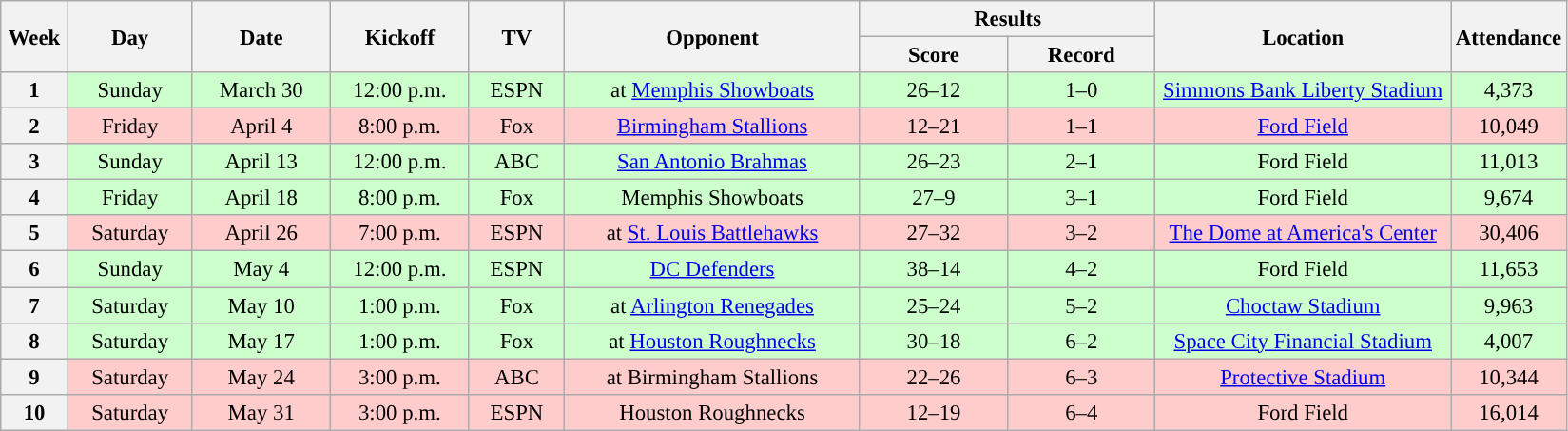<table class="wikitable" style="text-align:center; font-size: 95%;">
<tr>
<th rowspan="2" width="40">Week</th>
<th rowspan="2" width="80">Day</th>
<th rowspan="2" width="90">Date</th>
<th rowspan="2" width="90">Kickoff</th>
<th rowspan="2" width="60">TV</th>
<th rowspan="2" width="200">Opponent</th>
<th colspan="2" width="200">Results</th>
<th rowspan="2" width="200">Location</th>
<th rowspan="2">Attendance</th>
</tr>
<tr>
<th width="60">Score</th>
<th width="60">Record</th>
</tr>
<tr style="background:#ccffcc">
<th>1</th>
<td>Sunday</td>
<td>March 30</td>
<td>12:00 p.m.</td>
<td>ESPN</td>
<td>at <a href='#'>Memphis Showboats</a></td>
<td>26–12</td>
<td>1–0</td>
<td><a href='#'>Simmons Bank Liberty Stadium</a></td>
<td>4,373</td>
</tr>
<tr style="background:#ffcccc">
<th>2</th>
<td>Friday</td>
<td>April 4</td>
<td>8:00 p.m.</td>
<td>Fox</td>
<td><a href='#'>Birmingham Stallions</a></td>
<td>12–21</td>
<td>1–1</td>
<td><a href='#'>Ford Field</a></td>
<td>10,049</td>
</tr>
<tr style="background:#ccffcc">
<th>3</th>
<td>Sunday</td>
<td>April 13</td>
<td>12:00 p.m.</td>
<td>ABC</td>
<td><a href='#'>San Antonio Brahmas</a></td>
<td>26–23</td>
<td>2–1</td>
<td>Ford Field</td>
<td>11,013</td>
</tr>
<tr style="background:#ccffcc">
<th>4</th>
<td>Friday</td>
<td>April 18</td>
<td>8:00 p.m.</td>
<td>Fox</td>
<td>Memphis Showboats</td>
<td>27–9</td>
<td>3–1</td>
<td>Ford Field</td>
<td>9,674</td>
</tr>
<tr style="background:#ffcccc">
<th>5</th>
<td>Saturday</td>
<td>April 26</td>
<td>7:00 p.m.</td>
<td>ESPN</td>
<td>at <a href='#'>St. Louis Battlehawks</a></td>
<td>27–32</td>
<td>3–2</td>
<td><a href='#'>The Dome at America's Center</a></td>
<td>30,406</td>
</tr>
<tr style="background:#ccffcc">
<th>6</th>
<td>Sunday</td>
<td>May 4</td>
<td>12:00 p.m.</td>
<td>ESPN</td>
<td><a href='#'>DC Defenders</a></td>
<td>38–14</td>
<td>4–2</td>
<td>Ford Field</td>
<td>11,653</td>
</tr>
<tr style="background:#ccffcc">
<th>7</th>
<td>Saturday</td>
<td>May 10</td>
<td>1:00 p.m.</td>
<td>Fox</td>
<td>at <a href='#'>Arlington Renegades</a></td>
<td>25–24</td>
<td>5–2</td>
<td><a href='#'>Choctaw Stadium</a></td>
<td>9,963</td>
</tr>
<tr style="background:#ccffcc">
<th>8</th>
<td>Saturday</td>
<td>May 17</td>
<td>1:00 p.m.</td>
<td>Fox</td>
<td>at <a href='#'>Houston Roughnecks</a></td>
<td>30–18</td>
<td>6–2</td>
<td><a href='#'>Space City Financial Stadium</a></td>
<td>4,007</td>
</tr>
<tr style="background:#ffcccc">
<th>9</th>
<td>Saturday</td>
<td>May 24</td>
<td>3:00 p.m.</td>
<td>ABC</td>
<td>at Birmingham Stallions</td>
<td>22–26</td>
<td>6–3</td>
<td><a href='#'>Protective Stadium</a></td>
<td>10,344</td>
</tr>
<tr style="background:#ffcccc">
<th>10</th>
<td>Saturday</td>
<td>May 31</td>
<td>3:00 p.m.</td>
<td>ESPN</td>
<td>Houston Roughnecks</td>
<td>12–19</td>
<td>6–4</td>
<td>Ford Field</td>
<td>16,014</td>
</tr>
</table>
